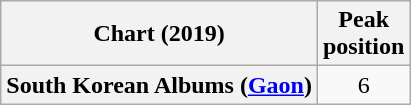<table class="wikitable plainrowheaders" style="text-align:center">
<tr>
<th scope="col">Chart (2019)</th>
<th scope="col">Peak<br>position</th>
</tr>
<tr>
<th scope="row">South Korean Albums (<a href='#'>Gaon</a>)</th>
<td>6</td>
</tr>
</table>
